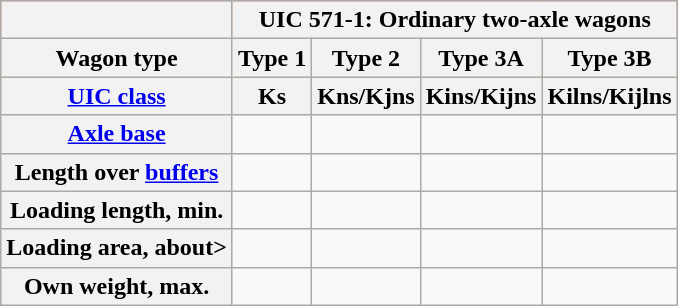<table class="wikitable">
<tr style="background:#FF7F24">
<th></th>
<th colspan="4" align="center">UIC 571-1: Ordinary two-axle wagons</th>
</tr>
<tr style="background:#FFF68F">
<th>Wagon type</th>
<th>Type 1</th>
<th>Type 2</th>
<th>Type 3A</th>
<th>Type 3B</th>
</tr>
<tr style="background:#FFF68F">
<th><a href='#'>UIC class</a></th>
<th>Ks</th>
<th>Kns/Kjns</th>
<th>Kins/Kijns</th>
<th>Kilns/Kijlns</th>
</tr>
<tr>
<th><a href='#'>Axle base</a></th>
<td align="center"></td>
<td align="center"></td>
<td align="center"></td>
<td align="center"></td>
</tr>
<tr>
<th>Length over <a href='#'>buffers</a></th>
<td align="center"></td>
<td align="center"></td>
<td align="center"></td>
<td align="center"></td>
</tr>
<tr>
<th>Loading length, min.</th>
<td align="center"></td>
<td align="center"></td>
<td align="center"></td>
<td align="center"></td>
</tr>
<tr>
<th>Loading area, about></th>
<td align="center"></td>
<td align="center"></td>
<td align="center"></td>
<td align="center"></td>
</tr>
<tr>
<th>Own weight, max.</th>
<td align="center"></td>
<td align="center"></td>
<td align="center"></td>
<td align="center"></td>
</tr>
</table>
